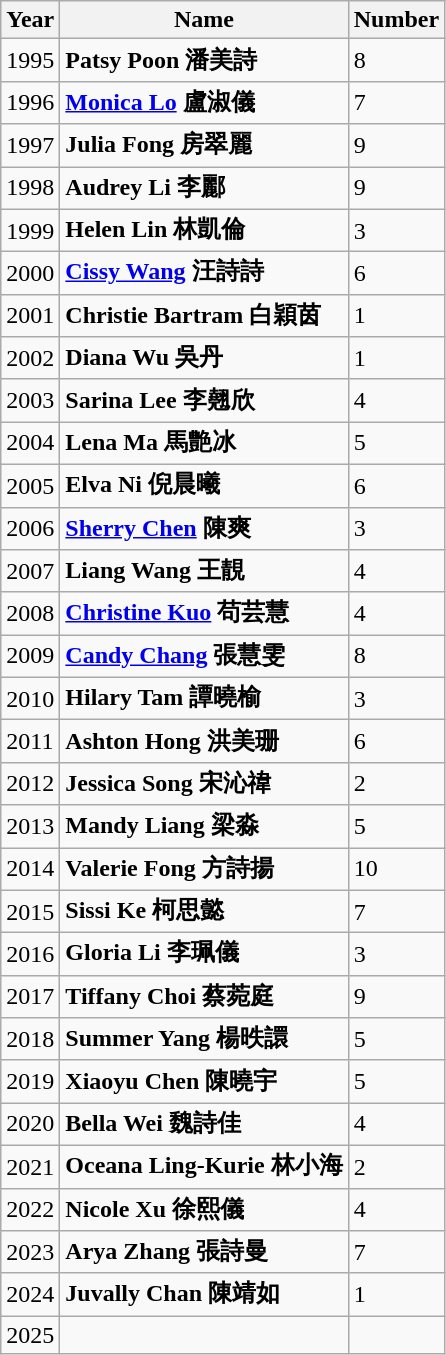<table class="wikitable">
<tr>
<th><strong>Year</strong></th>
<th><strong>Name</strong></th>
<th><strong>Number</strong></th>
</tr>
<tr>
<td>1995</td>
<td><strong>Patsy Poon 潘美詩</strong></td>
<td>8</td>
</tr>
<tr>
<td>1996</td>
<td><strong><a href='#'>Monica Lo</a> 盧淑儀</strong></td>
<td>7</td>
</tr>
<tr>
<td>1997</td>
<td><strong>Julia Fong 房翠麗</strong></td>
<td>9</td>
</tr>
<tr>
<td>1998</td>
<td><strong>Audrey Li 李酈</strong></td>
<td>9</td>
</tr>
<tr>
<td>1999</td>
<td><strong>Helen Lin 林凱倫</strong></td>
<td>3</td>
</tr>
<tr>
<td>2000</td>
<td><strong><a href='#'>Cissy Wang</a> 汪詩詩</strong></td>
<td>6</td>
</tr>
<tr>
<td>2001</td>
<td><strong>Christie Bartram 白穎茵</strong></td>
<td>1</td>
</tr>
<tr>
<td>2002</td>
<td><strong>Diana Wu 吳丹</strong></td>
<td>1</td>
</tr>
<tr>
<td>2003</td>
<td><strong>Sarina Lee 李翹欣</strong></td>
<td>4</td>
</tr>
<tr>
<td>2004</td>
<td><strong>Lena Ma 馬艶冰</strong></td>
<td>5</td>
</tr>
<tr>
<td>2005</td>
<td><strong>Elva Ni 倪晨曦</strong></td>
<td>6</td>
</tr>
<tr>
<td>2006</td>
<td><strong><a href='#'>Sherry Chen</a> 陳爽</strong></td>
<td>3</td>
</tr>
<tr>
<td>2007</td>
<td><strong>Liang Wang 王靚</strong></td>
<td>4</td>
</tr>
<tr>
<td>2008</td>
<td><strong><a href='#'>Christine Kuo</a> 苟芸慧</strong></td>
<td>4</td>
</tr>
<tr>
<td>2009</td>
<td><strong><a href='#'>Candy Chang</a> 張慧雯</strong></td>
<td>8</td>
</tr>
<tr>
<td>2010</td>
<td><strong>Hilary Tam 譚曉榆</strong></td>
<td>3</td>
</tr>
<tr>
<td>2011</td>
<td><strong>Ashton Hong 洪美珊</strong></td>
<td>6</td>
</tr>
<tr>
<td>2012</td>
<td><strong>Jessica Song 宋沁禕</strong></td>
<td>2</td>
</tr>
<tr>
<td>2013</td>
<td><strong>Mandy Liang 梁淼</strong></td>
<td>5</td>
</tr>
<tr>
<td>2014</td>
<td><strong>Valerie Fong 方詩揚</strong></td>
<td>10</td>
</tr>
<tr>
<td>2015</td>
<td><strong>Sissi Ke 柯思懿</strong></td>
<td>7</td>
</tr>
<tr>
<td>2016</td>
<td><strong>Gloria Li 李珮儀</strong></td>
<td>3</td>
</tr>
<tr>
<td>2017</td>
<td><strong>Tiffany Choi 蔡菀庭</strong></td>
<td>9</td>
</tr>
<tr>
<td>2018</td>
<td><strong>Summer Yang 楊昳譞</strong></td>
<td>5</td>
</tr>
<tr>
<td>2019</td>
<td><strong>Xiaoyu Chen 陳曉宇</strong></td>
<td>5</td>
</tr>
<tr>
<td>2020</td>
<td><strong>Bella Wei 魏詩佳</strong></td>
<td>4</td>
</tr>
<tr>
<td>2021</td>
<td><strong>Oceana Ling-Kurie 林小海</strong></td>
<td>2</td>
</tr>
<tr>
<td>2022</td>
<td><strong>Nicole Xu 徐熙儀</strong></td>
<td>4</td>
</tr>
<tr>
<td>2023</td>
<td><strong>Arya Zhang 張詩曼</strong></td>
<td>7</td>
</tr>
<tr>
<td>2024</td>
<td><strong>Juvally Chan 陳靖如</strong></td>
<td>1</td>
</tr>
<tr>
<td>2025</td>
<td></td>
<td></td>
</tr>
</table>
